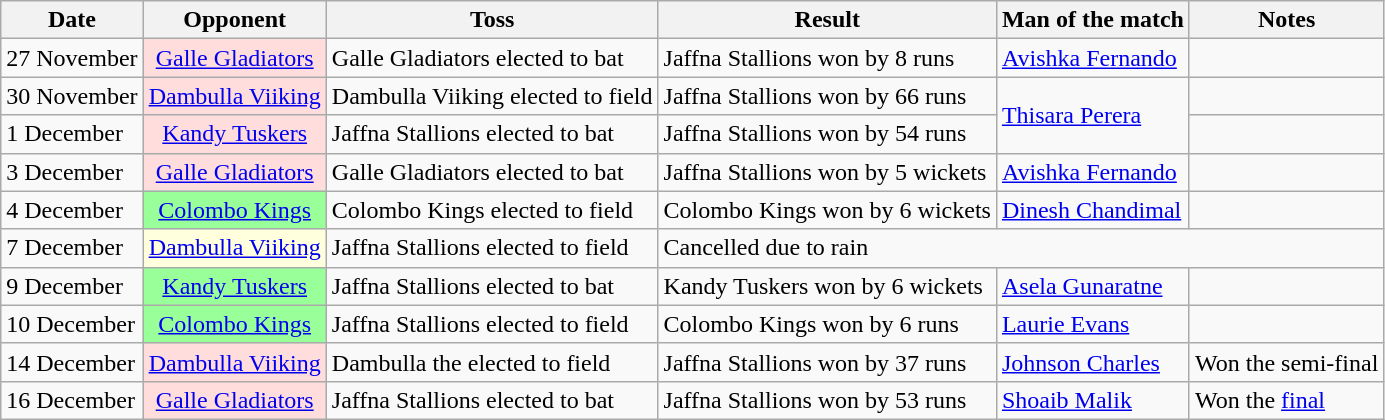<table class="wikitable">
<tr>
<th>Date</th>
<th>Opponent</th>
<th>Toss</th>
<th>Result</th>
<th>Man of the match</th>
<th>Notes</th>
</tr>
<tr>
<td>27 November</td>
<td style="background: #FDD; text-align: center;"><a href='#'>Galle Gladiators</a></td>
<td>Galle Gladiators elected to bat</td>
<td>Jaffna Stallions won by 8 runs</td>
<td><a href='#'>Avishka Fernando</a></td>
<td></td>
</tr>
<tr>
<td>30 November</td>
<td style="background: #FDD; text-align: center;"><a href='#'>Dambulla Viiking</a></td>
<td>Dambulla Viiking elected to field</td>
<td>Jaffna Stallions won by 66 runs</td>
<td rowspan="2"><a href='#'>Thisara Perera</a></td>
<td></td>
</tr>
<tr>
<td>1 December</td>
<td style="background: #FDD; text-align: center;"><a href='#'>Kandy Tuskers</a></td>
<td>Jaffna Stallions elected to bat</td>
<td>Jaffna Stallions won by 54 runs</td>
<td></td>
</tr>
<tr>
<td>3 December</td>
<td style="background: #FDD; text-align: center;"><a href='#'>Galle Gladiators</a></td>
<td>Galle Gladiators elected to bat</td>
<td>Jaffna Stallions won by 5 wickets</td>
<td><a href='#'>Avishka Fernando</a></td>
<td></td>
</tr>
<tr>
<td>4 December</td>
<td style="background: #99FF99; text-align: center;"><a href='#'>Colombo Kings</a></td>
<td>Colombo Kings elected to field</td>
<td>Colombo Kings won by 6 wickets</td>
<td><a href='#'>Dinesh Chandimal</a></td>
<td></td>
</tr>
<tr>
<td>7 December</td>
<td style="background: #FFD; text-align: center;"><a href='#'>Dambulla Viiking</a></td>
<td>Jaffna Stallions elected to field</td>
<td colspan="3">Cancelled due to rain</td>
</tr>
<tr>
<td>9 December</td>
<td style="background: #99FF99; text-align: center;"><a href='#'>Kandy Tuskers</a></td>
<td>Jaffna Stallions elected to bat</td>
<td>Kandy Tuskers won by 6 wickets</td>
<td><a href='#'>Asela Gunaratne</a></td>
<td></td>
</tr>
<tr>
<td>10 December</td>
<td style="background: #99FF99; text-align: center;"><a href='#'>Colombo Kings</a></td>
<td>Jaffna Stallions elected to field</td>
<td>Colombo Kings won by 6 runs</td>
<td><a href='#'>Laurie Evans</a></td>
<td></td>
</tr>
<tr>
<td>14 December</td>
<td style="background: #FDD; text-align: center;"><a href='#'>Dambulla Viiking</a></td>
<td>Dambulla the elected to field</td>
<td>Jaffna Stallions won by 37 runs</td>
<td><a href='#'>Johnson Charles</a></td>
<td>Won the semi-final</td>
</tr>
<tr>
<td>16 December</td>
<td style="background: #FDD; text-align: center;"><a href='#'>Galle Gladiators</a></td>
<td>Jaffna Stallions elected to bat</td>
<td>Jaffna Stallions won by 53 runs</td>
<td><a href='#'>Shoaib Malik</a></td>
<td>Won the <a href='#'>final</a></td>
</tr>
</table>
